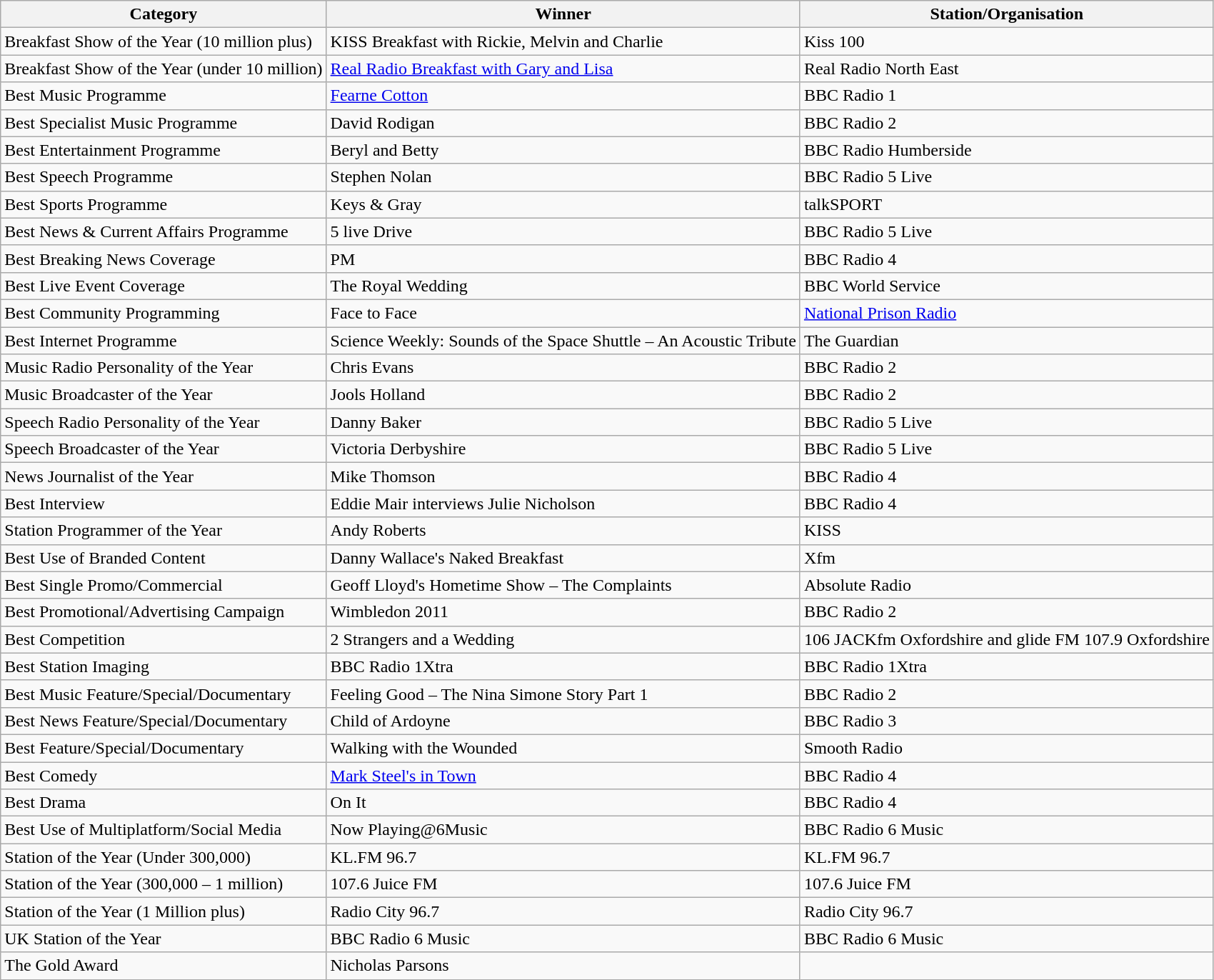<table class="wikitable sortable">
<tr>
<th class=unsortable>Category</th>
<th class=unsortable>Winner</th>
<th>Station/Organisation</th>
</tr>
<tr>
<td>Breakfast Show of the Year (10 million plus)</td>
<td>KISS Breakfast with Rickie, Melvin and Charlie</td>
<td>Kiss 100</td>
</tr>
<tr>
<td>Breakfast Show of the Year (under 10 million)</td>
<td><a href='#'>Real Radio Breakfast with Gary and Lisa</a></td>
<td>Real Radio North East</td>
</tr>
<tr>
<td>Best Music Programme</td>
<td><a href='#'>Fearne Cotton</a></td>
<td>BBC Radio 1</td>
</tr>
<tr>
<td>Best Specialist Music Programme</td>
<td>David Rodigan</td>
<td>BBC Radio 2</td>
</tr>
<tr>
<td>Best Entertainment Programme</td>
<td>Beryl and Betty</td>
<td>BBC Radio Humberside</td>
</tr>
<tr>
<td>Best Speech Programme</td>
<td>Stephen Nolan</td>
<td>BBC Radio 5 Live</td>
</tr>
<tr>
<td>Best Sports Programme</td>
<td>Keys & Gray</td>
<td>talkSPORT</td>
</tr>
<tr>
<td>Best News & Current Affairs Programme</td>
<td>5 live Drive</td>
<td>BBC Radio 5 Live</td>
</tr>
<tr>
<td>Best Breaking News Coverage</td>
<td>PM</td>
<td>BBC Radio 4</td>
</tr>
<tr>
<td>Best Live Event Coverage</td>
<td>The Royal Wedding</td>
<td>BBC World Service</td>
</tr>
<tr>
<td>Best Community Programming</td>
<td>Face to Face</td>
<td><a href='#'>National Prison Radio</a></td>
</tr>
<tr>
<td>Best Internet Programme</td>
<td>Science Weekly: Sounds of the Space Shuttle – An Acoustic Tribute</td>
<td>The Guardian</td>
</tr>
<tr>
<td>Music Radio Personality of the Year</td>
<td>Chris Evans</td>
<td>BBC Radio 2</td>
</tr>
<tr>
<td>Music Broadcaster of the Year</td>
<td>Jools Holland</td>
<td>BBC Radio 2</td>
</tr>
<tr>
<td>Speech Radio Personality of the Year</td>
<td>Danny Baker</td>
<td>BBC Radio 5 Live</td>
</tr>
<tr>
<td>Speech Broadcaster of the Year</td>
<td>Victoria Derbyshire</td>
<td>BBC Radio 5 Live</td>
</tr>
<tr>
<td>News Journalist of the Year</td>
<td>Mike Thomson</td>
<td>BBC Radio 4</td>
</tr>
<tr>
<td>Best Interview</td>
<td>Eddie Mair interviews Julie Nicholson</td>
<td>BBC Radio 4</td>
</tr>
<tr>
<td>Station Programmer of the Year</td>
<td>Andy Roberts</td>
<td>KISS</td>
</tr>
<tr>
<td>Best Use of Branded Content</td>
<td>Danny Wallace's Naked Breakfast</td>
<td>Xfm</td>
</tr>
<tr>
<td>Best Single Promo/Commercial</td>
<td>Geoff Lloyd's Hometime Show – The Complaints</td>
<td>Absolute Radio</td>
</tr>
<tr>
<td>Best Promotional/Advertising Campaign</td>
<td>Wimbledon 2011</td>
<td>BBC Radio 2</td>
</tr>
<tr>
<td>Best Competition</td>
<td>2 Strangers and a Wedding</td>
<td>106 JACKfm Oxfordshire and glide FM 107.9 Oxfordshire</td>
</tr>
<tr>
<td>Best Station Imaging</td>
<td>BBC Radio 1Xtra</td>
<td>BBC Radio 1Xtra</td>
</tr>
<tr>
<td>Best Music Feature/Special/Documentary</td>
<td>Feeling Good – The Nina Simone Story Part 1</td>
<td>BBC Radio 2</td>
</tr>
<tr>
<td>Best News Feature/Special/Documentary</td>
<td>Child of Ardoyne</td>
<td>BBC Radio 3</td>
</tr>
<tr>
<td>Best Feature/Special/Documentary</td>
<td>Walking with the Wounded</td>
<td>Smooth Radio</td>
</tr>
<tr>
<td>Best Comedy</td>
<td><a href='#'>Mark Steel's in Town</a></td>
<td>BBC Radio 4</td>
</tr>
<tr>
<td>Best Drama</td>
<td>On It</td>
<td>BBC Radio 4</td>
</tr>
<tr>
<td>Best Use of Multiplatform/Social Media</td>
<td>Now Playing@6Music</td>
<td>BBC Radio 6 Music</td>
</tr>
<tr>
<td>Station of the Year (Under 300,000)</td>
<td>KL.FM 96.7</td>
<td>KL.FM 96.7</td>
</tr>
<tr>
<td>Station of the Year (300,000 – 1 million)</td>
<td>107.6 Juice FM</td>
<td>107.6 Juice FM</td>
</tr>
<tr>
<td>Station of the Year (1 Million plus)</td>
<td>Radio City 96.7</td>
<td>Radio City 96.7</td>
</tr>
<tr>
<td>UK Station of the Year</td>
<td>BBC Radio 6 Music</td>
<td>BBC Radio 6 Music</td>
</tr>
<tr>
<td>The Gold Award</td>
<td>Nicholas Parsons</td>
<td></td>
</tr>
</table>
